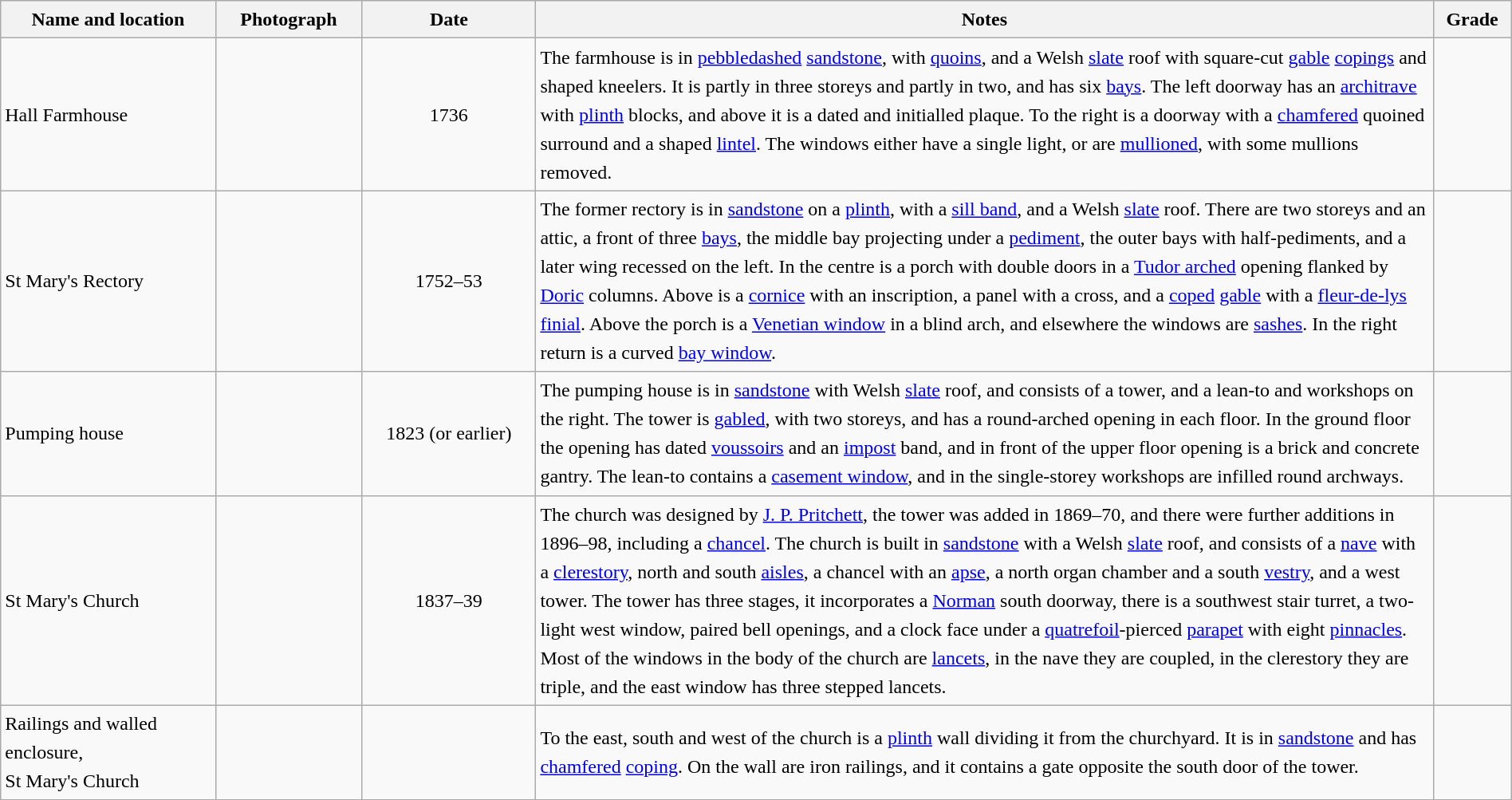<table class="wikitable sortable plainrowheaders" style="width:100%; border:0; text-align:left; line-height:150%;">
<tr>
<th scope="col"  style="width:150px">Name and location</th>
<th scope="col"  style="width:100px" class="unsortable">Photograph</th>
<th scope="col"  style="width:120px">Date</th>
<th scope="col"  style="width:650px" class="unsortable">Notes</th>
<th scope="col"  style="width:50px">Grade</th>
</tr>
<tr>
<td>Hall Farmhouse<br><small></small></td>
<td></td>
<td align="center">1736</td>
<td>The farmhouse is in <a href='#'>pebbledashed</a> <a href='#'>sandstone</a>, with <a href='#'>quoins</a>, and a Welsh <a href='#'>slate</a> roof with square-cut <a href='#'>gable</a> <a href='#'>copings</a> and shaped kneelers.  It is partly in three storeys and partly in two, and has six <a href='#'>bays</a>.  The left doorway has an <a href='#'>architrave</a> with <a href='#'>plinth</a> blocks, and above it is a dated and initialled plaque.  To the right is a doorway with a <a href='#'>chamfered</a> quoined surround and a shaped <a href='#'>lintel</a>.  The windows either have a single light, or are <a href='#'>mullioned</a>, with some mullions removed.</td>
<td align="center" ></td>
</tr>
<tr>
<td>St Mary's Rectory<br><small></small></td>
<td></td>
<td align="center">1752–53</td>
<td>The former rectory is in <a href='#'>sandstone</a> on a <a href='#'>plinth</a>, with a <a href='#'>sill band</a>, and a Welsh <a href='#'>slate</a> roof.  There are two storeys and an attic, a front of three <a href='#'>bays</a>, the middle bay projecting under a <a href='#'>pediment</a>, the outer bays with half-pediments, and a later wing recessed on the left.  In the centre is a porch with double doors in a <a href='#'>Tudor arched</a> opening flanked by <a href='#'>Doric</a> columns.  Above is a <a href='#'>cornice</a> with an inscription, a panel with a cross, and a <a href='#'>coped</a> <a href='#'>gable</a> with a <a href='#'>fleur-de-lys</a> <a href='#'>finial</a>.  Above the porch is a <a href='#'>Venetian window</a> in a blind arch, and elsewhere the windows are <a href='#'>sashes</a>.  In the right return is a curved <a href='#'>bay window</a>.</td>
<td align="center" ></td>
</tr>
<tr>
<td>Pumping house<br><small></small></td>
<td></td>
<td align="center">1823 (or earlier)</td>
<td>The pumping house is in <a href='#'>sandstone</a> with  Welsh <a href='#'>slate</a> roof, and consists of a tower, and a lean-to and workshops on the right.  The tower is <a href='#'>gabled</a>, with two storeys, and has a round-arched opening in each floor.  In the ground floor the opening has dated <a href='#'>voussoirs</a> and an <a href='#'>impost</a> band, and in front of the upper floor opening is a brick and concrete gantry.  The lean-to contains a <a href='#'>casement window</a>, and in the single-storey workshops are infilled round archways.</td>
<td align="center" ></td>
</tr>
<tr>
<td>St Mary's Church<br><small></small></td>
<td></td>
<td align="center">1837–39</td>
<td>The church was designed by <a href='#'>J. P. Pritchett</a>, the tower was added in 1869–70, and there were further additions in 1896–98, including a <a href='#'>chancel</a>.  The church is built in <a href='#'>sandstone</a> with a Welsh <a href='#'>slate</a> roof, and consists of a <a href='#'>nave</a> with a <a href='#'>clerestory</a>, north and south <a href='#'>aisles</a>, a chancel with an <a href='#'>apse</a>, a north organ chamber and a south <a href='#'>vestry</a>, and a west tower.  The tower has three stages, it incorporates a <a href='#'>Norman</a> south doorway, there is a southwest stair turret, a two-light west window, paired bell openings, and a clock face under a <a href='#'>quatrefoil</a>-pierced <a href='#'>parapet</a> with eight <a href='#'>pinnacles</a>.  Most of the windows in the body of the church are <a href='#'>lancets</a>, in the nave they are coupled, in the clerestory they are triple, and the east window has three stepped lancets.</td>
<td align="center" ></td>
</tr>
<tr>
<td>Railings and walled enclosure,<br>St Mary's Church<br><small></small></td>
<td></td>
<td align="center"></td>
<td>To the east, south and west of the church is a <a href='#'>plinth</a> wall dividing it from the churchyard.  It is in <a href='#'>sandstone</a> and has <a href='#'>chamfered</a> <a href='#'>coping</a>.  On the wall are iron railings, and it contains a gate opposite the south door of the tower.</td>
<td align="center" ></td>
</tr>
<tr>
</tr>
</table>
